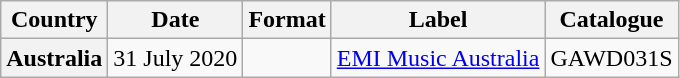<table class="wikitable plainrowheaders">
<tr>
<th scope="col">Country</th>
<th scope="col">Date</th>
<th scope="col">Format</th>
<th scope="col">Label</th>
<th scope="col">Catalogue</th>
</tr>
<tr>
<th scope="row">Australia</th>
<td>31 July 2020</td>
<td></td>
<td><a href='#'>EMI Music Australia</a></td>
<td>GAWD031S</td>
</tr>
</table>
